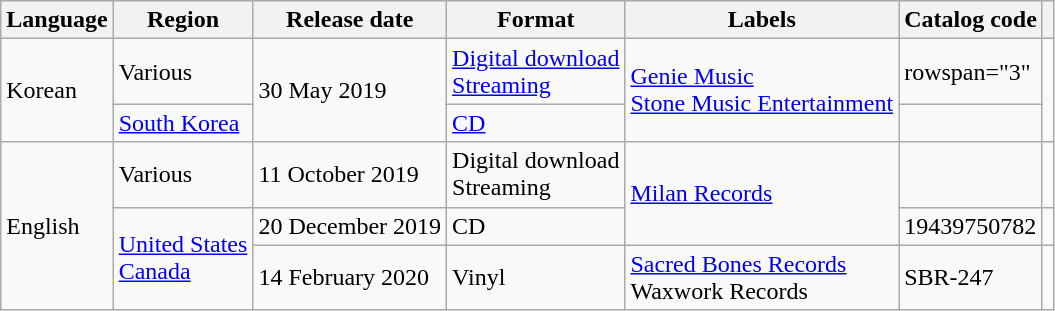<table class="wikitable plainrowheaders sortable">
<tr>
<th>Language</th>
<th>Region</th>
<th>Release date</th>
<th>Format</th>
<th>Labels</th>
<th>Catalog code</th>
<th></th>
</tr>
<tr>
<td rowspan="2">Korean</td>
<td>Various</td>
<td rowspan="2">30 May 2019</td>
<td><a href='#'>Digital download</a><br><a href='#'>Streaming</a></td>
<td rowspan="2"><a href='#'>Genie Music</a><br><a href='#'>Stone Music Entertainment</a></td>
<td>rowspan="3" </td>
<td rowspan="2" align="center"><br></td>
</tr>
<tr>
<td><a href='#'>South Korea</a></td>
<td><a href='#'>CD</a></td>
</tr>
<tr>
<td rowspan="3">English</td>
<td>Various</td>
<td>11 October 2019</td>
<td>Digital download<br>Streaming</td>
<td rowspan="2"><a href='#'>Milan Records</a></td>
<td align="center"></td>
</tr>
<tr>
<td rowspan="2"><a href='#'>United States</a><br><a href='#'>Canada</a></td>
<td>20 December 2019</td>
<td>CD</td>
<td>19439750782</td>
<td align="center"><br></td>
</tr>
<tr>
<td>14 February 2020</td>
<td>Vinyl</td>
<td><a href='#'>Sacred Bones Records</a><br>Waxwork Records</td>
<td>SBR-247</td>
<td align="center"><br></td>
</tr>
</table>
